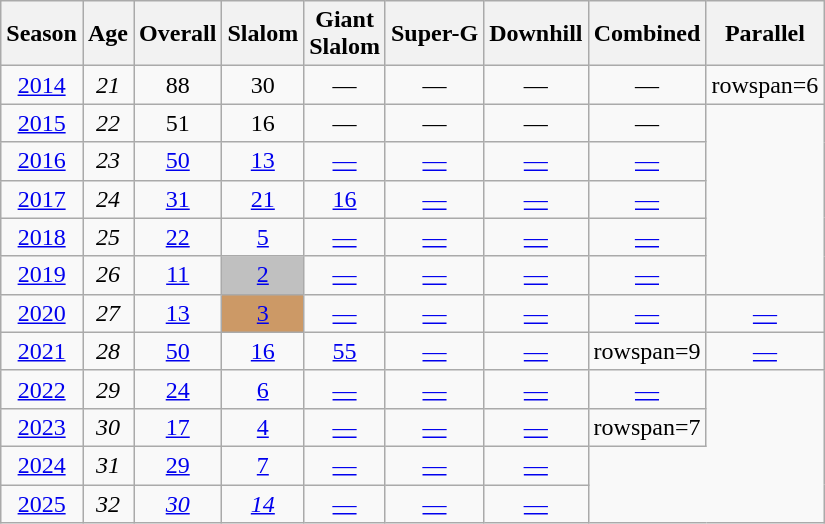<table class=wikitable style="text-align:center">
<tr>
<th>Season</th>
<th>Age</th>
<th>Overall</th>
<th>Slalom</th>
<th>Giant<br>Slalom</th>
<th>Super-G</th>
<th>Downhill</th>
<th>Combined</th>
<th>Parallel</th>
</tr>
<tr>
<td><a href='#'>2014</a></td>
<td><em>21</em></td>
<td>88</td>
<td>30</td>
<td>—</td>
<td>—</td>
<td>—</td>
<td>—</td>
<td>rowspan=6 </td>
</tr>
<tr>
<td><a href='#'>2015</a></td>
<td><em>22</em></td>
<td>51</td>
<td>16</td>
<td>—</td>
<td>—</td>
<td>—</td>
<td>—</td>
</tr>
<tr>
<td><a href='#'>2016</a></td>
<td><em>23</em></td>
<td><a href='#'>50</a></td>
<td><a href='#'>13</a></td>
<td><a href='#'>—</a></td>
<td><a href='#'>—</a></td>
<td><a href='#'>—</a></td>
<td><a href='#'>—</a></td>
</tr>
<tr>
<td><a href='#'>2017</a></td>
<td><em>24</em></td>
<td><a href='#'>31</a></td>
<td><a href='#'>21</a></td>
<td><a href='#'>16</a></td>
<td><a href='#'>—</a></td>
<td><a href='#'>—</a></td>
<td><a href='#'>—</a></td>
</tr>
<tr>
<td><a href='#'>2018</a></td>
<td><em>25</em></td>
<td><a href='#'>22</a></td>
<td><a href='#'>5</a></td>
<td><a href='#'>—</a></td>
<td><a href='#'>—</a></td>
<td><a href='#'>—</a></td>
<td><a href='#'>—</a></td>
</tr>
<tr>
<td><a href='#'>2019</a></td>
<td><em>26</em></td>
<td><a href='#'>11</a></td>
<td style="background:silver;"><a href='#'>2</a></td>
<td><a href='#'>—</a></td>
<td><a href='#'>—</a></td>
<td><a href='#'>—</a></td>
<td><a href='#'>—</a></td>
</tr>
<tr>
<td><a href='#'>2020</a></td>
<td><em>27</em></td>
<td><a href='#'>13</a></td>
<td style="background:#c96;"><a href='#'>3</a></td>
<td><a href='#'>—</a></td>
<td><a href='#'>—</a></td>
<td><a href='#'>—</a></td>
<td><a href='#'>—</a></td>
<td><a href='#'>—</a></td>
</tr>
<tr>
<td><a href='#'>2021</a></td>
<td><em>28</em></td>
<td><a href='#'>50</a></td>
<td><a href='#'>16</a></td>
<td><a href='#'>55</a></td>
<td><a href='#'>—</a></td>
<td><a href='#'>—</a></td>
<td>rowspan=9 </td>
<td><a href='#'>—</a></td>
</tr>
<tr>
<td><a href='#'>2022</a></td>
<td><em>29</em></td>
<td><a href='#'>24</a></td>
<td><a href='#'>6</a></td>
<td><a href='#'>—</a></td>
<td><a href='#'>—</a></td>
<td><a href='#'>—</a></td>
<td><a href='#'>—</a></td>
</tr>
<tr>
<td><a href='#'>2023</a></td>
<td><em>30</em></td>
<td><a href='#'>17</a></td>
<td><a href='#'>4</a></td>
<td><a href='#'>—</a></td>
<td><a href='#'>—</a></td>
<td><a href='#'>—</a></td>
<td>rowspan=7 </td>
</tr>
<tr>
<td><a href='#'>2024</a></td>
<td><em>31</em></td>
<td><a href='#'>29</a></td>
<td><a href='#'>7</a></td>
<td><a href='#'>—</a></td>
<td><a href='#'>—</a></td>
<td><a href='#'>—</a></td>
</tr>
<tr>
<td><a href='#'>2025</a></td>
<td><em>32</em></td>
<td><a href='#'><em>30</em></a></td>
<td><a href='#'><em>14</em></a></td>
<td><a href='#'>—</a></td>
<td><a href='#'>—</a></td>
<td><a href='#'>—</a></td>
</tr>
</table>
